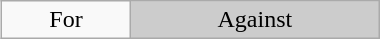<table class="wikitable" style="text-align:center" width=20% align=right>
<tr>
<td align=center>For</td>
<td bgcolor=#cccccc align=center>Against</td>
</tr>
</table>
